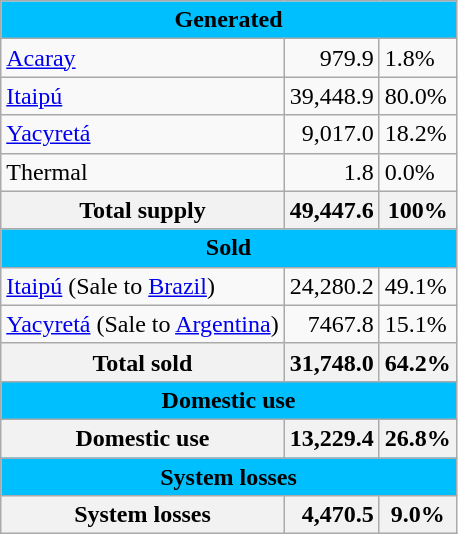<table class="wikitable">
<tr>
<th style="background-color:#00bfff;" colspan=3>Generated</th>
</tr>
<tr>
<td><a href='#'>Acaray</a></td>
<td style="text-align:right;">979.9</td>
<td>1.8%</td>
</tr>
<tr>
<td><a href='#'>Itaipú</a></td>
<td style="text-align:right;">39,448.9</td>
<td>80.0%</td>
</tr>
<tr>
<td><a href='#'>Yacyretá</a></td>
<td style="text-align:right;">9,017.0</td>
<td>18.2%</td>
</tr>
<tr>
<td>Thermal</td>
<td style="text-align:right;">1.8</td>
<td>0.0%</td>
</tr>
<tr>
<th>Total supply</th>
<th>49,447.6</th>
<th>100%</th>
</tr>
<tr>
<th style="background-color:#00bfff;" colspan=3>Sold</th>
</tr>
<tr>
<td><a href='#'>Itaipú</a> (Sale to <a href='#'>Brazil</a>)</td>
<td style="text-align:right;">24,280.2</td>
<td>49.1%</td>
</tr>
<tr>
<td><a href='#'>Yacyretá</a> (Sale to <a href='#'>Argentina</a>)</td>
<td style="text-align:right;">7467.8</td>
<td>15.1%</td>
</tr>
<tr>
<th>Total sold</th>
<th style="text-align:right;">31,748.0</th>
<th>64.2%</th>
</tr>
<tr>
<th style="background-color:#00bfff;" colspan=3>Domestic use</th>
</tr>
<tr>
<th>Domestic use</th>
<th style="text-align:right;">13,229.4</th>
<th>26.8%</th>
</tr>
<tr>
<th style="background-color:#00bfff;" colspan=3>System losses</th>
</tr>
<tr>
<th>System losses</th>
<th style="text-align:right;">4,470.5</th>
<th>9.0%</th>
</tr>
</table>
